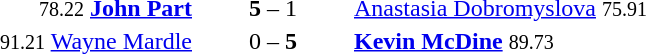<table style="text-align:center">
<tr>
<th width=223></th>
<th width=100></th>
<th width=223></th>
</tr>
<tr>
<td align=right><small>78.22</small> <strong><a href='#'>John Part</a></strong> </td>
<td><strong>5</strong> – 1</td>
<td align=left> <a href='#'>Anastasia Dobromyslova</a> <small>75.91</small></td>
</tr>
<tr>
<td align=right><small>91.21</small> <a href='#'>Wayne Mardle</a> </td>
<td>0 – <strong>5</strong></td>
<td align=left> <strong><a href='#'>Kevin McDine</a></strong> <small>89.73</small></td>
</tr>
</table>
